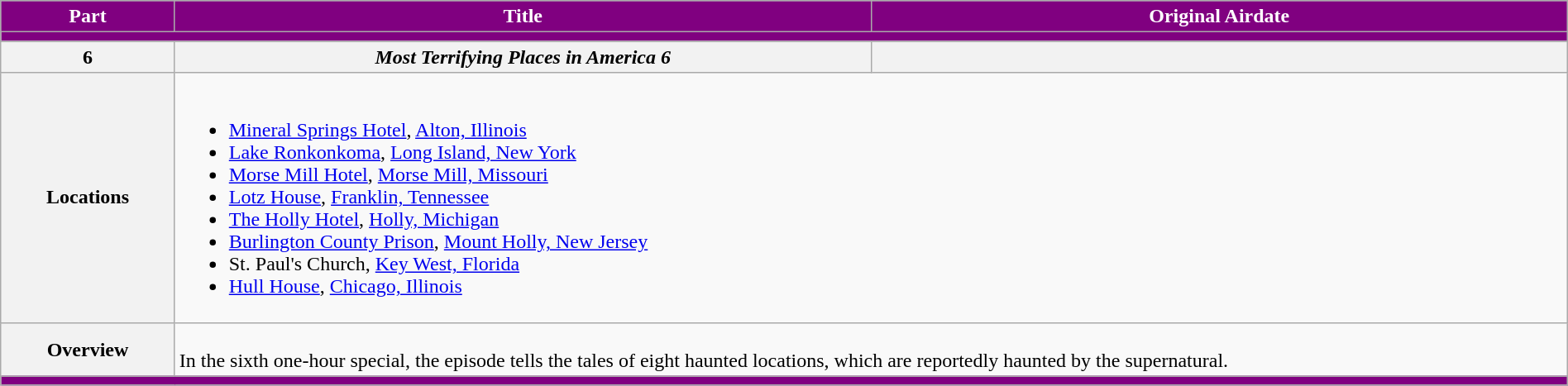<table class="wikitable" style="width:100%;">
<tr style="background:purple; color:white;">
<th style="background:purple; width:10%;">Part</th>
<th style="background:purple; width:40%;">Title</th>
<th style="background:purple; width:40%;">Original Airdate</th>
</tr>
<tr>
<td colspan="3" style="background:purple;"></td>
</tr>
<tr>
<th>6</th>
<th><em>Most Terrifying Places in America 6</em></th>
<th></th>
</tr>
<tr>
<th>Locations</th>
<td colspan="3"><br><ul><li><a href='#'>Mineral Springs Hotel</a>, <a href='#'>Alton, Illinois</a></li><li><a href='#'>Lake Ronkonkoma</a>, <a href='#'>Long Island, New York</a></li><li><a href='#'>Morse Mill Hotel</a>, <a href='#'>Morse Mill, Missouri</a></li><li><a href='#'>Lotz House</a>, <a href='#'>Franklin, Tennessee</a></li><li><a href='#'>The Holly Hotel</a>, <a href='#'>Holly, Michigan</a></li><li><a href='#'>Burlington County Prison</a>, <a href='#'>Mount Holly, New Jersey</a></li><li>St. Paul's Church, <a href='#'>Key West, Florida</a></li><li><a href='#'>Hull House</a>, <a href='#'>Chicago, Illinois</a></li></ul></td>
</tr>
<tr>
<th>Overview</th>
<td colspan="3"><br>In the sixth one-hour special, the episode tells the tales of eight haunted locations, which are reportedly haunted by the supernatural.</td>
</tr>
<tr>
<td colspan="3" style="background:purple;"></td>
</tr>
</table>
